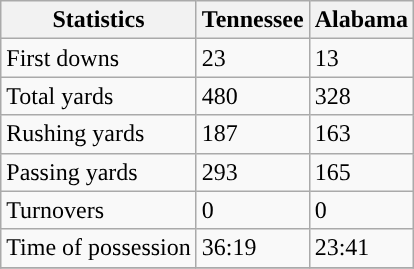<table class="wikitable" style="float: left;">
<tr>
<th>Statistics</th>
<th>Tennessee</th>
<th>Alabama</th>
</tr>
<tr>
<td>First downs</td>
<td>23</td>
<td>13</td>
</tr>
<tr>
<td>Total yards</td>
<td>480</td>
<td>328</td>
</tr>
<tr>
<td>Rushing yards</td>
<td>187</td>
<td>163</td>
</tr>
<tr>
<td>Passing yards</td>
<td>293</td>
<td>165</td>
</tr>
<tr>
<td>Turnovers</td>
<td>0</td>
<td>0</td>
</tr>
<tr>
<td>Time of possession</td>
<td>36:19</td>
<td>23:41</td>
</tr>
<tr>
</tr>
</table>
